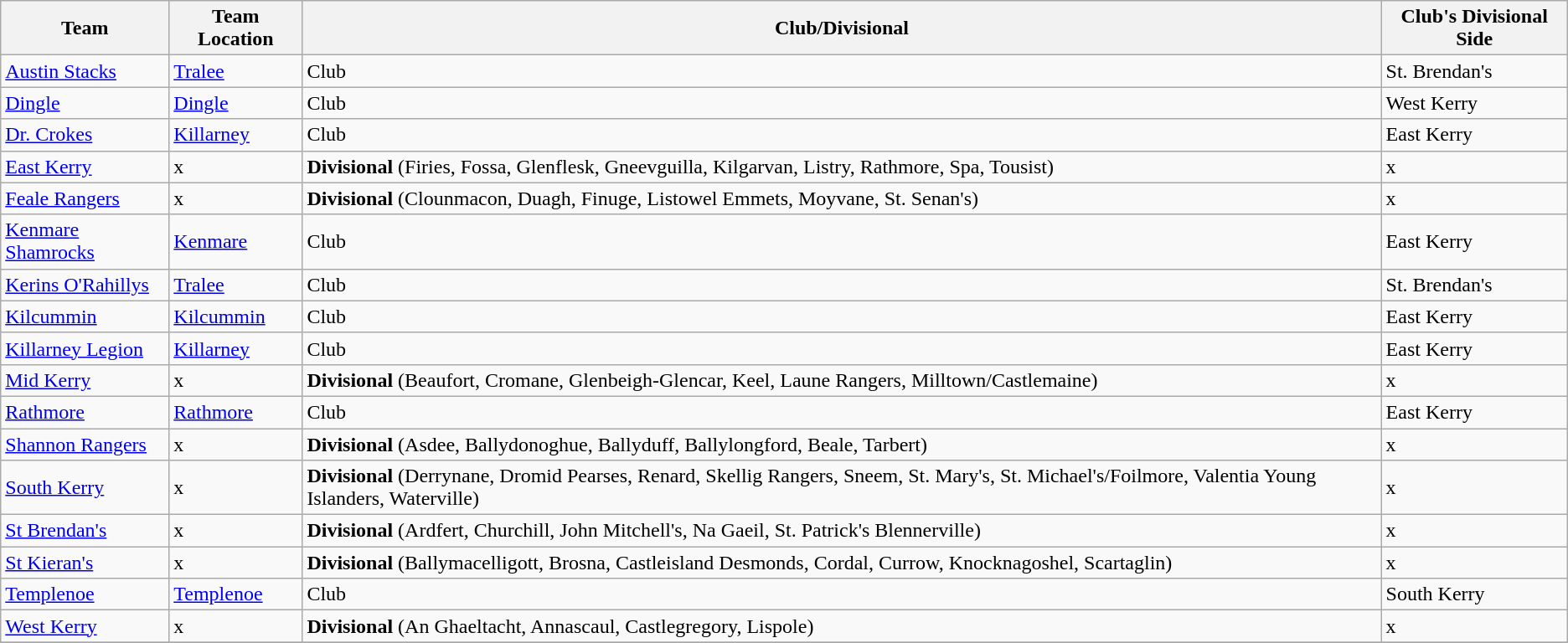<table class="wikitable sortable">
<tr>
<th>Team</th>
<th>Team Location</th>
<th>Club/Divisional</th>
<th>Club's Divisional Side</th>
</tr>
<tr>
<td><a href='#'>Austin Stacks</a></td>
<td><a href='#'>Tralee</a></td>
<td>Club</td>
<td>St. Brendan's</td>
</tr>
<tr>
<td><a href='#'>Dingle</a></td>
<td><a href='#'>Dingle</a></td>
<td>Club</td>
<td>West Kerry</td>
</tr>
<tr>
<td><a href='#'>Dr. Crokes</a></td>
<td><a href='#'>Killarney</a></td>
<td>Club</td>
<td>East Kerry</td>
</tr>
<tr>
<td><a href='#'>East Kerry</a></td>
<td>x</td>
<td><strong>Divisional</strong> (Firies, Fossa, Glenflesk, Gneevguilla, Kilgarvan, Listry, Rathmore, Spa, Tousist)</td>
<td>x</td>
</tr>
<tr>
<td><a href='#'>Feale Rangers</a></td>
<td>x</td>
<td><strong>Divisional</strong> (Clounmacon, Duagh, Finuge, Listowel Emmets, Moyvane, St. Senan's)</td>
<td>x</td>
</tr>
<tr>
<td><a href='#'>Kenmare Shamrocks</a></td>
<td><a href='#'>Kenmare</a></td>
<td>Club</td>
<td>East Kerry</td>
</tr>
<tr>
<td><a href='#'>Kerins O'Rahillys</a></td>
<td><a href='#'>Tralee</a></td>
<td>Club</td>
<td>St. Brendan's</td>
</tr>
<tr>
<td><a href='#'>Kilcummin</a></td>
<td><a href='#'>Kilcummin</a></td>
<td>Club</td>
<td>East Kerry</td>
</tr>
<tr>
<td><a href='#'>Killarney Legion</a></td>
<td><a href='#'>Killarney</a></td>
<td>Club</td>
<td>East Kerry</td>
</tr>
<tr>
<td><a href='#'>Mid Kerry</a></td>
<td>x</td>
<td><strong>Divisional</strong> (Beaufort, Cromane, Glenbeigh-Glencar, Keel, Laune Rangers, Milltown/Castlemaine)</td>
<td>x</td>
</tr>
<tr>
<td><a href='#'>Rathmore</a></td>
<td><a href='#'>Rathmore</a></td>
<td>Club</td>
<td>East Kerry</td>
</tr>
<tr>
<td><a href='#'>Shannon Rangers</a></td>
<td>x</td>
<td><strong>Divisional</strong> (Asdee, Ballydonoghue, Ballyduff, Ballylongford, Beale, Tarbert)</td>
<td>x</td>
</tr>
<tr>
<td><a href='#'>South Kerry</a></td>
<td>x</td>
<td><strong>Divisional</strong> (Derrynane, Dromid Pearses, Renard, Skellig Rangers, Sneem, St. Mary's, St. Michael's/Foilmore, Valentia Young Islanders, Waterville)</td>
<td>x</td>
</tr>
<tr>
<td><a href='#'>St Brendan's</a></td>
<td>x</td>
<td><strong>Divisional</strong> (Ardfert, Churchill, John Mitchell's, Na Gaeil, St. Patrick's Blennerville)</td>
<td>x</td>
</tr>
<tr>
<td><a href='#'>St Kieran's</a></td>
<td>x</td>
<td><strong>Divisional</strong> (Ballymacelligott, Brosna, Castleisland Desmonds, Cordal, Currow, Knocknagoshel, Scartaglin)</td>
<td>x</td>
</tr>
<tr>
<td><a href='#'>Templenoe</a></td>
<td><a href='#'>Templenoe</a></td>
<td>Club</td>
<td>South Kerry</td>
</tr>
<tr>
<td><a href='#'>West Kerry</a></td>
<td>x</td>
<td><strong>Divisional</strong> (An Ghaeltacht, Annascaul, Castlegregory, Lispole)</td>
<td>x</td>
</tr>
<tr>
</tr>
</table>
